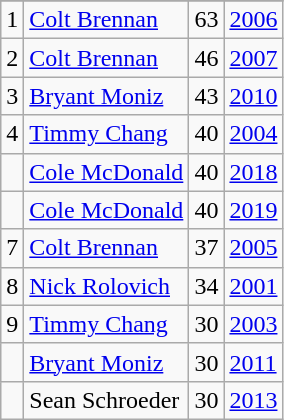<table class="wikitable">
<tr>
</tr>
<tr>
<td>1</td>
<td><a href='#'>Colt Brennan</a></td>
<td><abbr>63</abbr></td>
<td><a href='#'>2006</a></td>
</tr>
<tr>
<td>2</td>
<td><a href='#'>Colt Brennan</a></td>
<td><abbr>46</abbr></td>
<td><a href='#'>2007</a></td>
</tr>
<tr>
<td>3</td>
<td><a href='#'>Bryant Moniz</a></td>
<td><abbr>43</abbr></td>
<td><a href='#'>2010</a></td>
</tr>
<tr>
<td>4</td>
<td><a href='#'>Timmy Chang</a></td>
<td><abbr>40</abbr></td>
<td><a href='#'>2004</a></td>
</tr>
<tr>
<td></td>
<td><a href='#'>Cole McDonald</a></td>
<td><abbr>40</abbr></td>
<td><a href='#'>2018</a></td>
</tr>
<tr>
<td></td>
<td><a href='#'>Cole McDonald</a></td>
<td><abbr>40</abbr></td>
<td><a href='#'>2019</a></td>
</tr>
<tr>
<td>7</td>
<td><a href='#'>Colt Brennan</a></td>
<td><abbr>37</abbr></td>
<td><a href='#'>2005</a></td>
</tr>
<tr>
<td>8</td>
<td><a href='#'>Nick Rolovich</a></td>
<td><abbr>34</abbr></td>
<td><a href='#'>2001</a></td>
</tr>
<tr>
<td>9</td>
<td><a href='#'>Timmy Chang</a></td>
<td><abbr>30</abbr></td>
<td><a href='#'>2003</a></td>
</tr>
<tr>
<td></td>
<td><a href='#'>Bryant Moniz</a></td>
<td><abbr>30</abbr></td>
<td><a href='#'>2011</a></td>
</tr>
<tr>
<td></td>
<td>Sean Schroeder</td>
<td><abbr>30</abbr></td>
<td><a href='#'>2013</a></td>
</tr>
</table>
